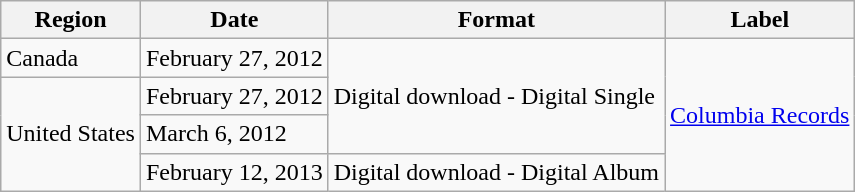<table class=wikitable>
<tr>
<th>Region</th>
<th>Date</th>
<th>Format</th>
<th>Label</th>
</tr>
<tr>
<td rowspan="1">Canada</td>
<td>February 27, 2012 </td>
<td rowspan="3">Digital download - Digital Single</td>
<td rowspan="4"><a href='#'>Columbia Records</a></td>
</tr>
<tr>
<td rowspan="3">United States</td>
<td>February 27, 2012 </td>
</tr>
<tr>
<td>March 6, 2012</td>
</tr>
<tr>
<td>February 12, 2013</td>
<td>Digital download - Digital Album</td>
</tr>
</table>
